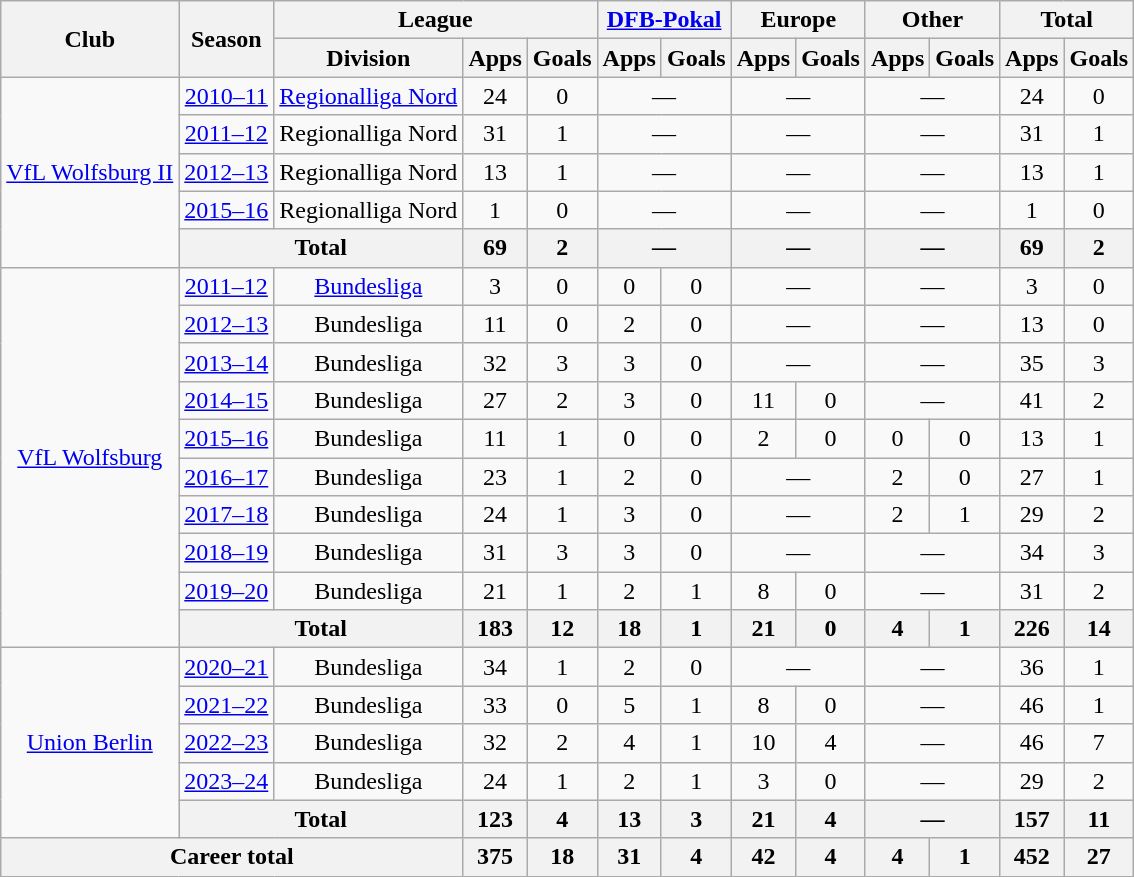<table class=wikitable style=text-align:center>
<tr>
<th rowspan=2>Club</th>
<th rowspan=2>Season</th>
<th colspan=3>League</th>
<th colspan=2><a href='#'>DFB-Pokal</a></th>
<th colspan=2>Europe</th>
<th colspan=2>Other</th>
<th colspan=2>Total</th>
</tr>
<tr>
<th>Division</th>
<th>Apps</th>
<th>Goals</th>
<th>Apps</th>
<th>Goals</th>
<th>Apps</th>
<th>Goals</th>
<th>Apps</th>
<th>Goals</th>
<th>Apps</th>
<th>Goals</th>
</tr>
<tr>
<td rowspan="5"><a href='#'>VfL Wolfsburg II</a></td>
<td><a href='#'>2010–11</a></td>
<td><a href='#'>Regionalliga Nord</a></td>
<td>24</td>
<td>0</td>
<td colspan="2">—</td>
<td colspan="2">—</td>
<td colspan="2">—</td>
<td>24</td>
<td>0</td>
</tr>
<tr>
<td><a href='#'>2011–12</a></td>
<td>Regionalliga Nord</td>
<td>31</td>
<td>1</td>
<td colspan="2">—</td>
<td colspan="2">—</td>
<td colspan="2">—</td>
<td>31</td>
<td>1</td>
</tr>
<tr>
<td><a href='#'>2012–13</a></td>
<td>Regionalliga Nord</td>
<td>13</td>
<td>1</td>
<td colspan="2">—</td>
<td colspan="2">—</td>
<td colspan="2">—</td>
<td>13</td>
<td>1</td>
</tr>
<tr>
<td><a href='#'>2015–16</a></td>
<td>Regionalliga Nord</td>
<td>1</td>
<td>0</td>
<td colspan="2">—</td>
<td colspan="2">—</td>
<td colspan="2">—</td>
<td>1</td>
<td>0</td>
</tr>
<tr>
<th colspan="2">Total</th>
<th>69</th>
<th>2</th>
<th colspan="2">—</th>
<th colspan="2">—</th>
<th colspan="2">—</th>
<th>69</th>
<th>2</th>
</tr>
<tr>
<td rowspan="10"><a href='#'>VfL Wolfsburg</a></td>
<td><a href='#'>2011–12</a></td>
<td><a href='#'>Bundesliga</a></td>
<td>3</td>
<td>0</td>
<td>0</td>
<td>0</td>
<td colspan="2">—</td>
<td colspan="2">—</td>
<td>3</td>
<td>0</td>
</tr>
<tr>
<td><a href='#'>2012–13</a></td>
<td>Bundesliga</td>
<td>11</td>
<td>0</td>
<td>2</td>
<td>0</td>
<td colspan="2">—</td>
<td colspan="2">—</td>
<td>13</td>
<td>0</td>
</tr>
<tr>
<td><a href='#'>2013–14</a></td>
<td>Bundesliga</td>
<td>32</td>
<td>3</td>
<td>3</td>
<td>0</td>
<td colspan="2">—</td>
<td colspan="2">—</td>
<td>35</td>
<td>3</td>
</tr>
<tr>
<td><a href='#'>2014–15</a></td>
<td>Bundesliga</td>
<td>27</td>
<td>2</td>
<td>3</td>
<td>0</td>
<td>11</td>
<td>0</td>
<td colspan="2">—</td>
<td>41</td>
<td>2</td>
</tr>
<tr>
<td><a href='#'>2015–16</a></td>
<td>Bundesliga</td>
<td>11</td>
<td>1</td>
<td>0</td>
<td>0</td>
<td>2</td>
<td>0</td>
<td>0</td>
<td>0</td>
<td>13</td>
<td>1</td>
</tr>
<tr>
<td><a href='#'>2016–17</a></td>
<td>Bundesliga</td>
<td>23</td>
<td>1</td>
<td>2</td>
<td>0</td>
<td colspan="2">—</td>
<td>2</td>
<td>0</td>
<td>27</td>
<td>1</td>
</tr>
<tr>
<td><a href='#'>2017–18</a></td>
<td>Bundesliga</td>
<td>24</td>
<td>1</td>
<td>3</td>
<td>0</td>
<td colspan="2">—</td>
<td>2</td>
<td>1</td>
<td>29</td>
<td>2</td>
</tr>
<tr>
<td><a href='#'>2018–19</a></td>
<td>Bundesliga</td>
<td>31</td>
<td>3</td>
<td>3</td>
<td>0</td>
<td colspan="2">—</td>
<td colspan="2">—</td>
<td>34</td>
<td>3</td>
</tr>
<tr>
<td><a href='#'>2019–20</a></td>
<td>Bundesliga</td>
<td>21</td>
<td>1</td>
<td>2</td>
<td>1</td>
<td>8</td>
<td>0</td>
<td colspan="2">—</td>
<td>31</td>
<td>2</td>
</tr>
<tr>
<th colspan="2">Total</th>
<th>183</th>
<th>12</th>
<th>18</th>
<th>1</th>
<th>21</th>
<th>0</th>
<th>4</th>
<th>1</th>
<th>226</th>
<th>14</th>
</tr>
<tr>
<td rowspan="5"><a href='#'>Union Berlin</a></td>
<td><a href='#'>2020–21</a></td>
<td>Bundesliga</td>
<td>34</td>
<td>1</td>
<td>2</td>
<td>0</td>
<td colspan="2">—</td>
<td colspan="2">—</td>
<td>36</td>
<td>1</td>
</tr>
<tr>
<td><a href='#'>2021–22</a></td>
<td>Bundesliga</td>
<td>33</td>
<td>0</td>
<td>5</td>
<td>1</td>
<td>8</td>
<td>0</td>
<td colspan="2">—</td>
<td>46</td>
<td>1</td>
</tr>
<tr>
<td><a href='#'>2022–23</a></td>
<td>Bundesliga</td>
<td>32</td>
<td>2</td>
<td>4</td>
<td>1</td>
<td>10</td>
<td>4</td>
<td colspan="2">—</td>
<td>46</td>
<td>7</td>
</tr>
<tr>
<td><a href='#'>2023–24</a></td>
<td>Bundesliga</td>
<td>24</td>
<td>1</td>
<td>2</td>
<td>1</td>
<td>3</td>
<td>0</td>
<td colspan="2">—</td>
<td>29</td>
<td>2</td>
</tr>
<tr>
<th colspan="2">Total</th>
<th>123</th>
<th>4</th>
<th>13</th>
<th>3</th>
<th>21</th>
<th>4</th>
<th colspan="2">—</th>
<th>157</th>
<th>11</th>
</tr>
<tr>
<th colspan="3">Career total</th>
<th>375</th>
<th>18</th>
<th>31</th>
<th>4</th>
<th>42</th>
<th>4</th>
<th>4</th>
<th>1</th>
<th>452</th>
<th>27</th>
</tr>
</table>
